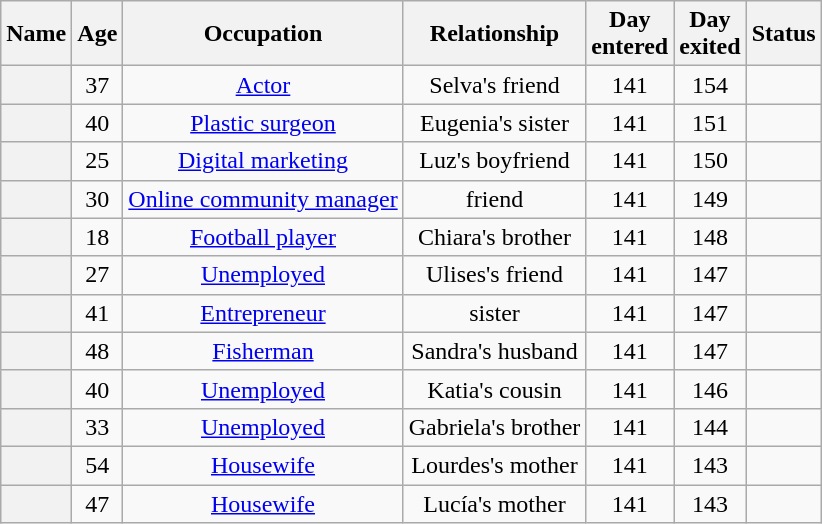<table class="wikitable sortable" style="text-align:center;">
<tr>
<th scope="col">Name</th>
<th scope="col">Age</th>
<th scope="col" class="unsortable">Occupation</th>
<th scope="col" class="unsortable">Relationship</th>
<th scope="col" class="unsortable">Day<br>entered</th>
<th scope="col">Day<br>exited</th>
<th scope="col" class="unsortable">Status</th>
</tr>
<tr>
<th scope="row"></th>
<td>37</td>
<td><a href='#'>Actor</a></td>
<td>Selva's friend</td>
<td>141</td>
<td>154</td>
<td></td>
</tr>
<tr>
<th scope="row"></th>
<td>40</td>
<td><a href='#'>Plastic surgeon</a></td>
<td>Eugenia's sister</td>
<td>141</td>
<td>151</td>
<td></td>
</tr>
<tr>
<th scope="row"></th>
<td>25</td>
<td><a href='#'>Digital marketing</a></td>
<td>Luz's boyfriend</td>
<td>141</td>
<td>150</td>
<td></td>
</tr>
<tr>
<th scope="row"></th>
<td>30</td>
<td><a href='#'>Online community manager</a></td>
<td> friend</td>
<td>141</td>
<td>149</td>
<td></td>
</tr>
<tr>
<th scope="row"></th>
<td>18</td>
<td><a href='#'>Football player</a></td>
<td>Chiara's brother</td>
<td>141</td>
<td>148</td>
<td></td>
</tr>
<tr>
<th scope="row"></th>
<td>27</td>
<td><a href='#'>Unemployed</a></td>
<td>Ulises's friend</td>
<td>141</td>
<td>147</td>
<td></td>
</tr>
<tr>
<th scope="row"></th>
<td>41</td>
<td><a href='#'>Entrepreneur</a></td>
<td> sister</td>
<td>141</td>
<td>147</td>
<td></td>
</tr>
<tr>
<th scope="row"></th>
<td>48</td>
<td><a href='#'>Fisherman</a></td>
<td>Sandra's husband</td>
<td>141</td>
<td>147</td>
<td></td>
</tr>
<tr>
<th scope="row"></th>
<td>40</td>
<td><a href='#'>Unemployed</a></td>
<td>Katia's cousin</td>
<td>141</td>
<td>146</td>
<td></td>
</tr>
<tr>
<th scope="row"></th>
<td>33</td>
<td><a href='#'>Unemployed</a></td>
<td>Gabriela's brother</td>
<td>141</td>
<td>144</td>
<td></td>
</tr>
<tr>
<th scope="row"></th>
<td>54</td>
<td><a href='#'>Housewife</a></td>
<td>Lourdes's mother</td>
<td>141</td>
<td>143</td>
<td></td>
</tr>
<tr>
<th scope="row"></th>
<td>47</td>
<td><a href='#'>Housewife</a></td>
<td>Lucía's mother</td>
<td>141</td>
<td>143</td>
<td></td>
</tr>
</table>
